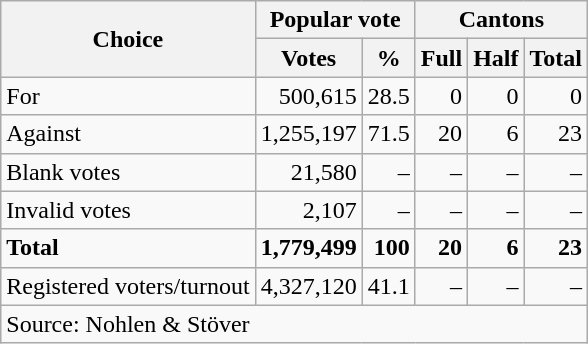<table class=wikitable style=text-align:right>
<tr>
<th rowspan=2>Choice</th>
<th colspan=2>Popular vote</th>
<th colspan=3>Cantons</th>
</tr>
<tr>
<th>Votes</th>
<th>%</th>
<th>Full</th>
<th>Half</th>
<th>Total</th>
</tr>
<tr>
<td align=left>For</td>
<td>500,615</td>
<td>28.5</td>
<td>0</td>
<td>0</td>
<td>0</td>
</tr>
<tr>
<td align=left>Against</td>
<td>1,255,197</td>
<td>71.5</td>
<td>20</td>
<td>6</td>
<td>23</td>
</tr>
<tr>
<td align=left>Blank votes</td>
<td>21,580</td>
<td>–</td>
<td>–</td>
<td>–</td>
<td>–</td>
</tr>
<tr>
<td align=left>Invalid votes</td>
<td>2,107</td>
<td>–</td>
<td>–</td>
<td>–</td>
<td>–</td>
</tr>
<tr>
<td align=left><strong>Total</strong></td>
<td><strong>1,779,499</strong></td>
<td><strong>100</strong></td>
<td><strong>20</strong></td>
<td><strong>6</strong></td>
<td><strong>23</strong></td>
</tr>
<tr>
<td align=left>Registered voters/turnout</td>
<td>4,327,120</td>
<td>41.1</td>
<td>–</td>
<td>–</td>
<td>–</td>
</tr>
<tr>
<td align=left colspan=11>Source: Nohlen & Stöver</td>
</tr>
</table>
